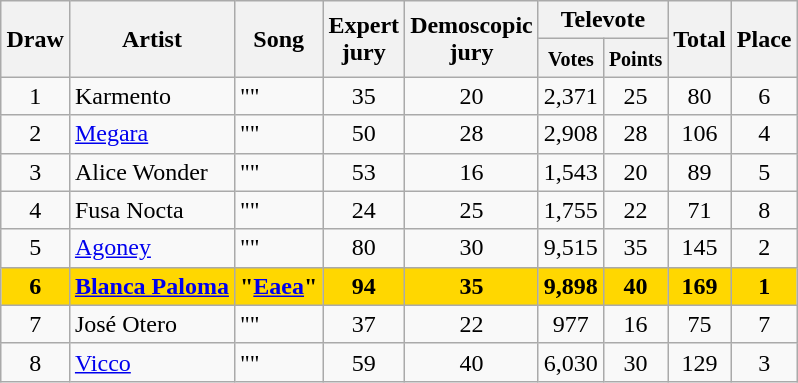<table class="sortable wikitable" style="margin: 1em auto 1em auto; text-align:center;">
<tr>
<th rowspan="2">Draw</th>
<th rowspan="2">Artist</th>
<th rowspan="2">Song</th>
<th rowspan="2">Expert<br>jury</th>
<th rowspan="2">Demoscopic<br>jury</th>
<th colspan="2">Televote</th>
<th rowspan="2">Total</th>
<th rowspan="2">Place</th>
</tr>
<tr>
<th><small>Votes</small></th>
<th><small>Points</small></th>
</tr>
<tr>
<td>1</td>
<td align="left">Karmento</td>
<td align="left">""</td>
<td>35</td>
<td>20</td>
<td>2,371</td>
<td>25</td>
<td>80</td>
<td>6</td>
</tr>
<tr>
<td>2</td>
<td align="left"><a href='#'>Megara</a></td>
<td align="left">""</td>
<td>50</td>
<td>28</td>
<td>2,908</td>
<td>28</td>
<td>106</td>
<td>4</td>
</tr>
<tr>
<td>3</td>
<td align="left">Alice Wonder</td>
<td align="left">""</td>
<td>53</td>
<td>16</td>
<td>1,543</td>
<td>20</td>
<td>89</td>
<td>5</td>
</tr>
<tr>
<td>4</td>
<td align="left">Fusa Nocta</td>
<td align="left">""</td>
<td>24</td>
<td>25</td>
<td>1,755</td>
<td>22</td>
<td>71</td>
<td>8</td>
</tr>
<tr>
<td>5</td>
<td align="left"><a href='#'>Agoney</a></td>
<td align="left">""</td>
<td>80</td>
<td>30</td>
<td>9,515</td>
<td>35</td>
<td>145</td>
<td>2</td>
</tr>
<tr style="font-weight:bold; background:gold;">
<td>6</td>
<td align="left"><a href='#'>Blanca Paloma</a></td>
<td align="left">"<a href='#'>Eaea</a>"</td>
<td>94</td>
<td>35</td>
<td>9,898</td>
<td>40</td>
<td>169</td>
<td>1</td>
</tr>
<tr>
<td>7</td>
<td align="left">José Otero</td>
<td align="left">""</td>
<td>37</td>
<td>22</td>
<td>977</td>
<td>16</td>
<td>75</td>
<td>7</td>
</tr>
<tr>
<td>8</td>
<td align="left"><a href='#'>Vicco</a></td>
<td align="left">""</td>
<td>59</td>
<td>40</td>
<td>6,030</td>
<td>30</td>
<td>129</td>
<td>3</td>
</tr>
</table>
